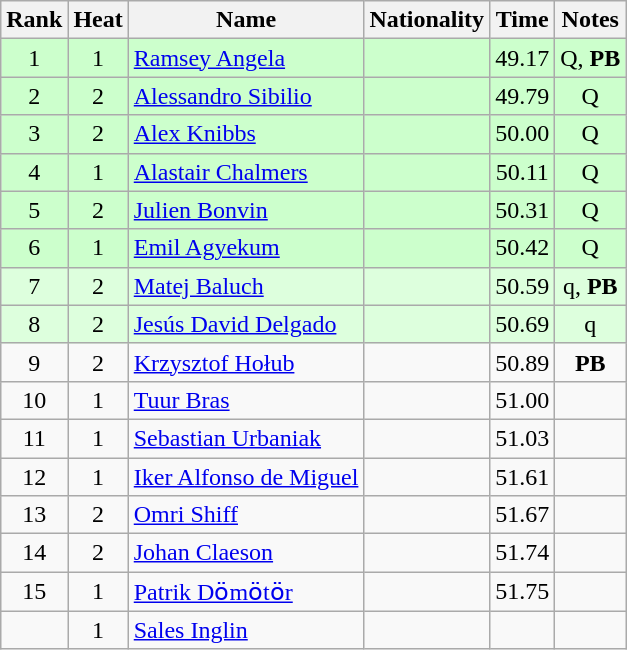<table class="wikitable sortable" style="text-align:center;">
<tr>
<th>Rank</th>
<th>Heat</th>
<th>Name</th>
<th>Nationality</th>
<th>Time</th>
<th>Notes</th>
</tr>
<tr bgcolor=ccffcc>
<td>1</td>
<td>1</td>
<td align=left><a href='#'>Ramsey Angela</a></td>
<td align=left></td>
<td>49.17</td>
<td>Q, <strong>PB</strong></td>
</tr>
<tr bgcolor=ccffcc>
<td>2</td>
<td>2</td>
<td align=left><a href='#'>Alessandro Sibilio</a></td>
<td align=left></td>
<td>49.79</td>
<td>Q</td>
</tr>
<tr bgcolor=ccffcc>
<td>3</td>
<td>2</td>
<td align=left><a href='#'>Alex Knibbs</a></td>
<td align=left></td>
<td>50.00</td>
<td>Q</td>
</tr>
<tr bgcolor=ccffcc>
<td>4</td>
<td>1</td>
<td align=left><a href='#'>Alastair Chalmers</a></td>
<td align=left></td>
<td>50.11</td>
<td>Q</td>
</tr>
<tr bgcolor=ccffcc>
<td>5</td>
<td>2</td>
<td align=left><a href='#'>Julien Bonvin</a></td>
<td align=left></td>
<td>50.31</td>
<td>Q</td>
</tr>
<tr bgcolor=ccffcc>
<td>6</td>
<td>1</td>
<td align=left><a href='#'>Emil Agyekum</a></td>
<td align=left></td>
<td>50.42</td>
<td>Q</td>
</tr>
<tr bgcolor=ddffdd>
<td>7</td>
<td>2</td>
<td align=left><a href='#'>Matej Baluch</a></td>
<td align=left></td>
<td>50.59</td>
<td>q, <strong>PB</strong></td>
</tr>
<tr bgcolor=ddffdd>
<td>8</td>
<td>2</td>
<td align=left><a href='#'>Jesús David Delgado</a></td>
<td align=left></td>
<td>50.69</td>
<td>q</td>
</tr>
<tr>
<td>9</td>
<td>2</td>
<td align=left><a href='#'>Krzysztof Hołub</a></td>
<td align=left></td>
<td>50.89</td>
<td><strong>PB</strong></td>
</tr>
<tr>
<td>10</td>
<td>1</td>
<td align=left><a href='#'>Tuur Bras</a></td>
<td align=left></td>
<td>51.00</td>
<td></td>
</tr>
<tr>
<td>11</td>
<td>1</td>
<td align=left><a href='#'>Sebastian Urbaniak</a></td>
<td align=left></td>
<td>51.03</td>
<td></td>
</tr>
<tr>
<td>12</td>
<td>1</td>
<td align=left><a href='#'>Iker Alfonso de Miguel</a></td>
<td align=left></td>
<td>51.61</td>
<td></td>
</tr>
<tr>
<td>13</td>
<td>2</td>
<td align=left><a href='#'>Omri Shiff</a></td>
<td align=left></td>
<td>51.67</td>
<td></td>
</tr>
<tr>
<td>14</td>
<td>2</td>
<td align=left><a href='#'>Johan Claeson</a></td>
<td align=left></td>
<td>51.74</td>
<td></td>
</tr>
<tr>
<td>15</td>
<td>1</td>
<td align=left><a href='#'>Patrik Dӧmӧtӧr</a></td>
<td align=left></td>
<td>51.75</td>
<td></td>
</tr>
<tr>
<td></td>
<td>1</td>
<td align=left><a href='#'>Sales Inglin</a></td>
<td align=left></td>
<td></td>
<td></td>
</tr>
</table>
